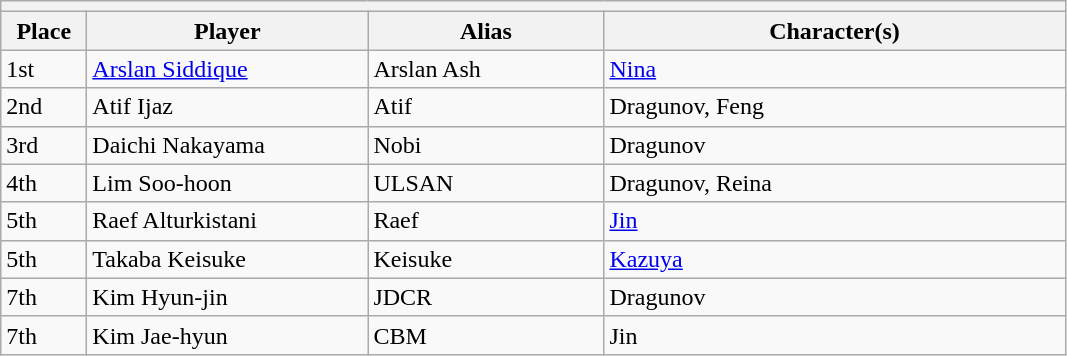<table class="wikitable">
<tr>
<th colspan=4></th>
</tr>
<tr>
<th style="width:50px;">Place</th>
<th style="width:180px;">Player</th>
<th style="width:150px;">Alias</th>
<th style="width:300px;">Character(s)</th>
</tr>
<tr>
<td>1st</td>
<td> <a href='#'>Arslan Siddique</a></td>
<td>Arslan Ash</td>
<td><a href='#'>Nina</a></td>
</tr>
<tr>
<td>2nd</td>
<td> Atif Ijaz</td>
<td>Atif</td>
<td>Dragunov, Feng</td>
</tr>
<tr>
<td>3rd</td>
<td> Daichi Nakayama</td>
<td>Nobi</td>
<td>Dragunov</td>
</tr>
<tr>
<td>4th</td>
<td> Lim Soo-hoon</td>
<td>ULSAN</td>
<td>Dragunov, Reina</td>
</tr>
<tr>
<td>5th</td>
<td> Raef Alturkistani</td>
<td>Raef</td>
<td><a href='#'>Jin</a></td>
</tr>
<tr>
<td>5th</td>
<td> Takaba Keisuke</td>
<td>Keisuke</td>
<td><a href='#'>Kazuya</a></td>
</tr>
<tr>
<td>7th</td>
<td> Kim Hyun-jin</td>
<td>JDCR</td>
<td>Dragunov</td>
</tr>
<tr>
<td>7th</td>
<td> Kim Jae-hyun</td>
<td>CBM</td>
<td>Jin</td>
</tr>
</table>
